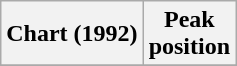<table class="wikitable sortable">
<tr>
<th align="left">Chart (1992)</th>
<th align="center">Peak<br>position</th>
</tr>
<tr>
</tr>
</table>
